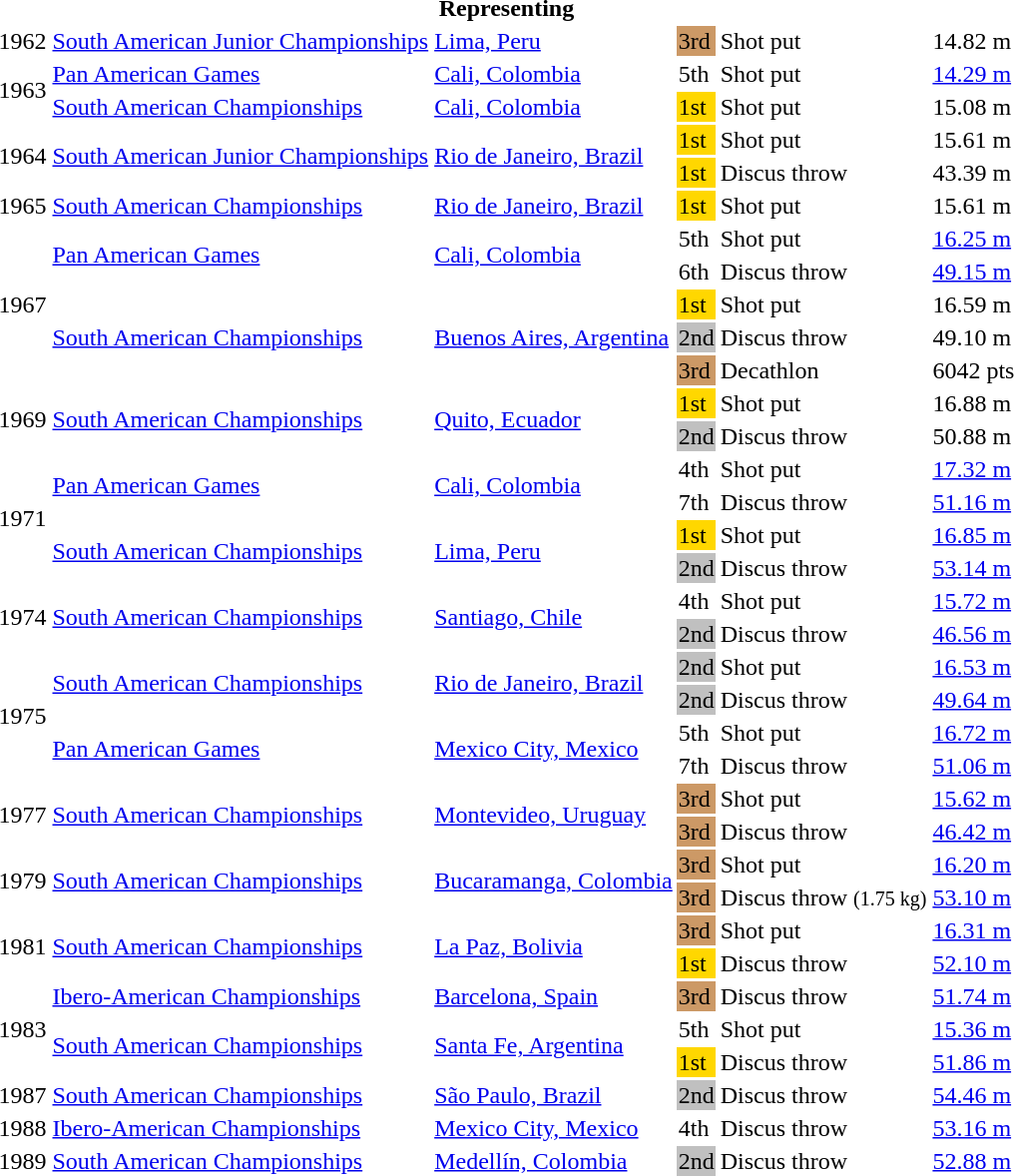<table>
<tr>
<th colspan=6>Representing </th>
</tr>
<tr>
<td>1962</td>
<td><a href='#'>South American Junior Championships</a></td>
<td><a href='#'>Lima, Peru</a></td>
<td bgcolor=cc9966>3rd</td>
<td>Shot put</td>
<td>14.82 m</td>
</tr>
<tr>
<td rowspan=2>1963</td>
<td><a href='#'>Pan American Games</a></td>
<td><a href='#'>Cali, Colombia</a></td>
<td>5th</td>
<td>Shot put</td>
<td><a href='#'>14.29 m</a></td>
</tr>
<tr>
<td><a href='#'>South American Championships</a></td>
<td><a href='#'>Cali, Colombia</a></td>
<td bgcolor=gold>1st</td>
<td>Shot put</td>
<td>15.08 m</td>
</tr>
<tr>
<td rowspan=2>1964</td>
<td rowspan=2><a href='#'>South American Junior Championships</a></td>
<td rowspan=2><a href='#'>Rio de Janeiro, Brazil</a></td>
<td bgcolor=gold>1st</td>
<td>Shot put</td>
<td>15.61 m</td>
</tr>
<tr>
<td bgcolor=gold>1st</td>
<td>Discus throw</td>
<td>43.39 m</td>
</tr>
<tr>
<td>1965</td>
<td><a href='#'>South American Championships</a></td>
<td><a href='#'>Rio de Janeiro, Brazil</a></td>
<td bgcolor=gold>1st</td>
<td>Shot put</td>
<td>15.61 m</td>
</tr>
<tr>
<td rowspan=5>1967</td>
<td rowspan=2><a href='#'>Pan American Games</a></td>
<td rowspan=2><a href='#'>Cali, Colombia</a></td>
<td>5th</td>
<td>Shot put</td>
<td><a href='#'>16.25 m</a></td>
</tr>
<tr>
<td>6th</td>
<td>Discus throw</td>
<td><a href='#'>49.15 m</a></td>
</tr>
<tr>
<td rowspan=3><a href='#'>South American Championships</a></td>
<td rowspan=3><a href='#'>Buenos Aires, Argentina</a></td>
<td bgcolor=gold>1st</td>
<td>Shot put</td>
<td>16.59 m</td>
</tr>
<tr>
<td bgcolor=silver>2nd</td>
<td>Discus throw</td>
<td>49.10 m</td>
</tr>
<tr>
<td bgcolor=cc9966>3rd</td>
<td>Decathlon</td>
<td>6042 pts</td>
</tr>
<tr>
<td rowspan=2>1969</td>
<td rowspan=2><a href='#'>South American Championships</a></td>
<td rowspan=2><a href='#'>Quito, Ecuador</a></td>
<td bgcolor=gold>1st</td>
<td>Shot put</td>
<td>16.88 m</td>
</tr>
<tr>
<td bgcolor=silver>2nd</td>
<td>Discus throw</td>
<td>50.88 m</td>
</tr>
<tr>
<td rowspan=4>1971</td>
<td rowspan=2><a href='#'>Pan American Games</a></td>
<td rowspan=2><a href='#'>Cali, Colombia</a></td>
<td>4th</td>
<td>Shot put</td>
<td><a href='#'>17.32 m</a></td>
</tr>
<tr>
<td>7th</td>
<td>Discus throw</td>
<td><a href='#'>51.16 m</a></td>
</tr>
<tr>
<td rowspan=2><a href='#'>South American Championships</a></td>
<td rowspan=2><a href='#'>Lima, Peru</a></td>
<td bgcolor=gold>1st</td>
<td>Shot put</td>
<td><a href='#'>16.85 m</a></td>
</tr>
<tr>
<td bgcolor=silver>2nd</td>
<td>Discus throw</td>
<td><a href='#'>53.14 m</a></td>
</tr>
<tr>
<td rowspan=2>1974</td>
<td rowspan=2><a href='#'>South American Championships</a></td>
<td rowspan=2><a href='#'>Santiago, Chile</a></td>
<td>4th</td>
<td>Shot put</td>
<td><a href='#'>15.72 m</a></td>
</tr>
<tr>
<td bgcolor=silver>2nd</td>
<td>Discus throw</td>
<td><a href='#'>46.56 m</a></td>
</tr>
<tr>
<td rowspan=4>1975</td>
<td rowspan=2><a href='#'>South American Championships</a></td>
<td rowspan=2><a href='#'>Rio de Janeiro, Brazil</a></td>
<td bgcolor=silver>2nd</td>
<td>Shot put</td>
<td><a href='#'>16.53 m</a></td>
</tr>
<tr>
<td bgcolor=silver>2nd</td>
<td>Discus throw</td>
<td><a href='#'>49.64 m</a></td>
</tr>
<tr>
<td rowspan=2><a href='#'>Pan American Games</a></td>
<td rowspan=2><a href='#'>Mexico City, Mexico</a></td>
<td>5th</td>
<td>Shot put</td>
<td><a href='#'>16.72 m</a></td>
</tr>
<tr>
<td>7th</td>
<td>Discus throw</td>
<td><a href='#'>51.06 m</a></td>
</tr>
<tr>
<td rowspan=2>1977</td>
<td rowspan=2><a href='#'>South American Championships</a></td>
<td rowspan=2><a href='#'>Montevideo, Uruguay</a></td>
<td bgcolor=cc9966>3rd</td>
<td>Shot put</td>
<td><a href='#'>15.62 m</a></td>
</tr>
<tr>
<td bgcolor=cc9966>3rd</td>
<td>Discus throw</td>
<td><a href='#'>46.42 m</a></td>
</tr>
<tr>
<td rowspan=2>1979</td>
<td rowspan=2><a href='#'>South American Championships</a></td>
<td rowspan=2><a href='#'>Bucaramanga, Colombia</a></td>
<td bgcolor=cc9966>3rd</td>
<td>Shot put</td>
<td><a href='#'>16.20 m</a></td>
</tr>
<tr>
<td bgcolor=cc9966>3rd</td>
<td>Discus throw <small>(1.75 kg)</small></td>
<td><a href='#'>53.10 m</a></td>
</tr>
<tr>
<td rowspan=2>1981</td>
<td rowspan=2><a href='#'>South American Championships</a></td>
<td rowspan=2><a href='#'>La Paz, Bolivia</a></td>
<td bgcolor=cc9966>3rd</td>
<td>Shot put</td>
<td><a href='#'>16.31 m</a></td>
</tr>
<tr>
<td bgcolor=gold>1st</td>
<td>Discus throw</td>
<td><a href='#'>52.10 m</a></td>
</tr>
<tr>
<td rowspan=3>1983</td>
<td><a href='#'>Ibero-American Championships</a></td>
<td><a href='#'>Barcelona, Spain</a></td>
<td bgcolor=cc9966>3rd</td>
<td>Discus throw</td>
<td><a href='#'>51.74 m</a></td>
</tr>
<tr>
<td rowspan=2><a href='#'>South American Championships</a></td>
<td rowspan=2><a href='#'>Santa Fe, Argentina</a></td>
<td>5th</td>
<td>Shot put</td>
<td><a href='#'>15.36 m</a></td>
</tr>
<tr>
<td bgcolor=gold>1st</td>
<td>Discus throw</td>
<td><a href='#'>51.86 m</a></td>
</tr>
<tr>
<td>1987</td>
<td><a href='#'>South American Championships</a></td>
<td><a href='#'>São Paulo, Brazil</a></td>
<td bgcolor=silver>2nd</td>
<td>Discus throw</td>
<td><a href='#'>54.46 m</a></td>
</tr>
<tr>
<td>1988</td>
<td><a href='#'>Ibero-American Championships</a></td>
<td><a href='#'>Mexico City, Mexico</a></td>
<td>4th</td>
<td>Discus throw</td>
<td><a href='#'>53.16 m</a></td>
</tr>
<tr>
<td>1989</td>
<td><a href='#'>South American Championships</a></td>
<td><a href='#'>Medellín, Colombia</a></td>
<td bgcolor=silver>2nd</td>
<td>Discus throw</td>
<td><a href='#'>52.88 m</a></td>
</tr>
</table>
